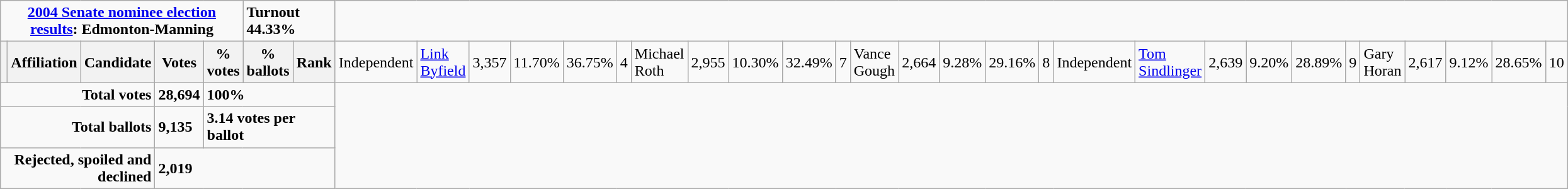<table class="wikitable">
<tr>
<td colspan=5 align=center><strong><a href='#'>2004 Senate nominee election results</a>: Edmonton-Manning</strong></td>
<td colspan=2><strong>Turnout 44.33%</strong></td>
</tr>
<tr>
<th style="width: 10px;"></th>
<th>Affiliation</th>
<th>Candidate</th>
<th>Votes</th>
<th>% votes</th>
<th>% ballots</th>
<th>Rank<br>
</th>
<td>Independent</td>
<td><a href='#'>Link Byfield</a></td>
<td>3,357</td>
<td>11.70%</td>
<td>36.75%</td>
<td>4<br>
</td>
<td>Michael Roth</td>
<td>2,955</td>
<td>10.30%</td>
<td>32.49%</td>
<td>7<br>
</td>
<td>Vance Gough</td>
<td>2,664</td>
<td>9.28%</td>
<td>29.16%</td>
<td>8<br></td>
<td>Independent</td>
<td><a href='#'>Tom Sindlinger</a></td>
<td>2,639</td>
<td>9.20%</td>
<td>28.89%</td>
<td>9<br></td>
<td>Gary Horan</td>
<td>2,617</td>
<td>9.12%</td>
<td>28.65%</td>
<td>10<br>
</td>
</tr>
<tr>
<td colspan=3 align="right"><strong>Total votes</strong></td>
<td><strong>28,694</strong></td>
<td colspan=3><strong>100%</strong></td>
</tr>
<tr>
<td colspan=3 align="right"><strong>Total ballots</strong></td>
<td><strong>9,135</strong></td>
<td colspan=3><strong>3.14 votes per ballot</strong></td>
</tr>
<tr>
<td colspan=3 align="right"><strong>Rejected, spoiled and declined</strong></td>
<td colspan=4><strong>2,019</strong></td>
</tr>
</table>
